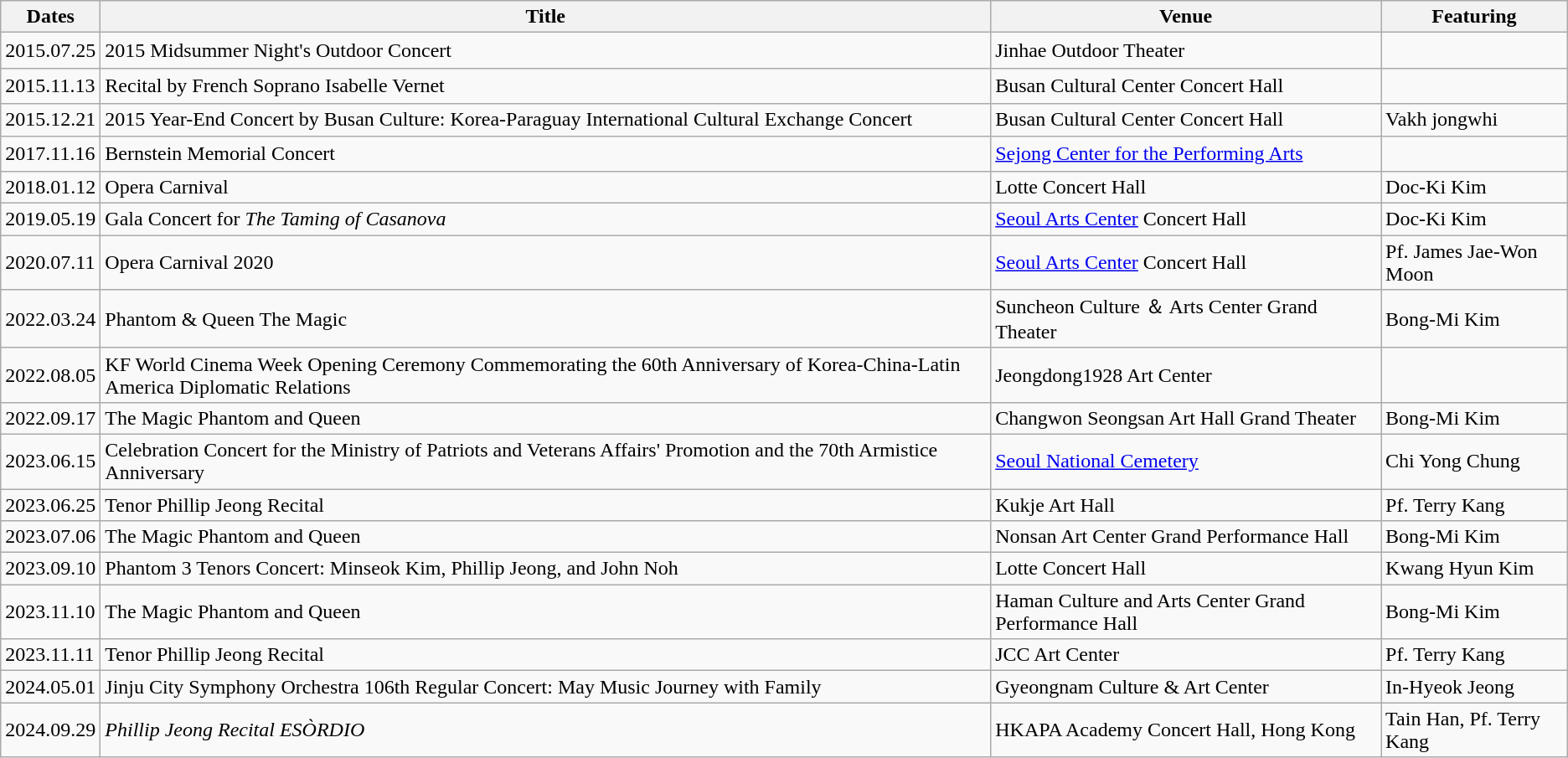<table class="wikitable">
<tr>
<th>Dates</th>
<th>Title</th>
<th>Venue</th>
<th>Featuring</th>
</tr>
<tr>
<td>2015.07.25</td>
<td>2015 Midsummer Night's Outdoor Concert</td>
<td>Jinhae Outdoor Theater</td>
<td>　</td>
</tr>
<tr>
<td>2015.11.13</td>
<td>Recital by French Soprano Isabelle Vernet</td>
<td>Busan Cultural Center Concert Hall</td>
<td>　</td>
</tr>
<tr>
<td>2015.12.21</td>
<td>2015 Year-End Concert by Busan Culture: Korea-Paraguay International Cultural Exchange Concert</td>
<td>Busan Cultural Center Concert Hall</td>
<td>Vakh jongwhi</td>
</tr>
<tr>
<td>2017.11.16</td>
<td>Bernstein Memorial Concert</td>
<td><a href='#'>Sejong Center for the Performing Arts</a></td>
<td>　</td>
</tr>
<tr>
<td>2018.01.12</td>
<td>Opera Carnival</td>
<td>Lotte Concert Hall</td>
<td>Doc-Ki Kim</td>
</tr>
<tr>
<td>2019.05.19</td>
<td>Gala Concert for <em>The Taming of Casanova</em></td>
<td><a href='#'>Seoul Arts Center</a> Concert Hall</td>
<td>Doc-Ki Kim</td>
</tr>
<tr>
<td>2020.07.11</td>
<td>Opera Carnival 2020</td>
<td><a href='#'>Seoul Arts Center</a> Concert Hall</td>
<td>Pf. James Jae-Won Moon</td>
</tr>
<tr>
<td>2022.03.24</td>
<td>Phantom & Queen The Magic</td>
<td>Suncheon Culture ＆ Arts Center Grand Theater</td>
<td>Bong-Mi Kim</td>
</tr>
<tr>
<td>2022.08.05</td>
<td>KF World Cinema Week Opening Ceremony Commemorating the 60th Anniversary of Korea-China-Latin America Diplomatic Relations</td>
<td>Jeongdong1928 Art Center</td>
<td>　</td>
</tr>
<tr>
<td>2022.09.17</td>
<td>The Magic Phantom and Queen</td>
<td>Changwon Seongsan Art Hall Grand Theater</td>
<td>Bong-Mi Kim</td>
</tr>
<tr>
<td>2023.06.15</td>
<td>Celebration Concert for the Ministry of Patriots and Veterans Affairs' Promotion and the 70th Armistice Anniversary</td>
<td><a href='#'>Seoul National Cemetery</a></td>
<td>Chi Yong Chung</td>
</tr>
<tr>
<td>2023.06.25</td>
<td>Tenor Phillip Jeong Recital</td>
<td>Kukje Art Hall</td>
<td>Pf. Terry Kang</td>
</tr>
<tr>
<td>2023.07.06</td>
<td>The Magic Phantom and Queen</td>
<td>Nonsan Art Center Grand Performance Hall</td>
<td>Bong-Mi Kim</td>
</tr>
<tr>
<td>2023.09.10</td>
<td>Phantom 3 Tenors Concert: Minseok Kim, Phillip Jeong, and John Noh</td>
<td>Lotte Concert Hall</td>
<td>Kwang Hyun Kim</td>
</tr>
<tr>
<td>2023.11.10</td>
<td>The Magic Phantom and Queen</td>
<td>Haman Culture and Arts Center Grand Performance Hall</td>
<td>Bong-Mi Kim</td>
</tr>
<tr>
<td>2023.11.11</td>
<td>Tenor Phillip Jeong Recital</td>
<td>JCC Art Center</td>
<td>Pf. Terry Kang</td>
</tr>
<tr>
<td>2024.05.01</td>
<td>Jinju City Symphony Orchestra 106th Regular Concert: May Music Journey with Family</td>
<td>Gyeongnam Culture & Art Center</td>
<td>In-Hyeok Jeong</td>
</tr>
<tr>
<td>2024.09.29</td>
<td><em>Phillip Jeong Recital ESÒRDIO</em></td>
<td>HKAPA Academy Concert Hall, Hong Kong</td>
<td>Tain Han, Pf. Terry Kang</td>
</tr>
</table>
